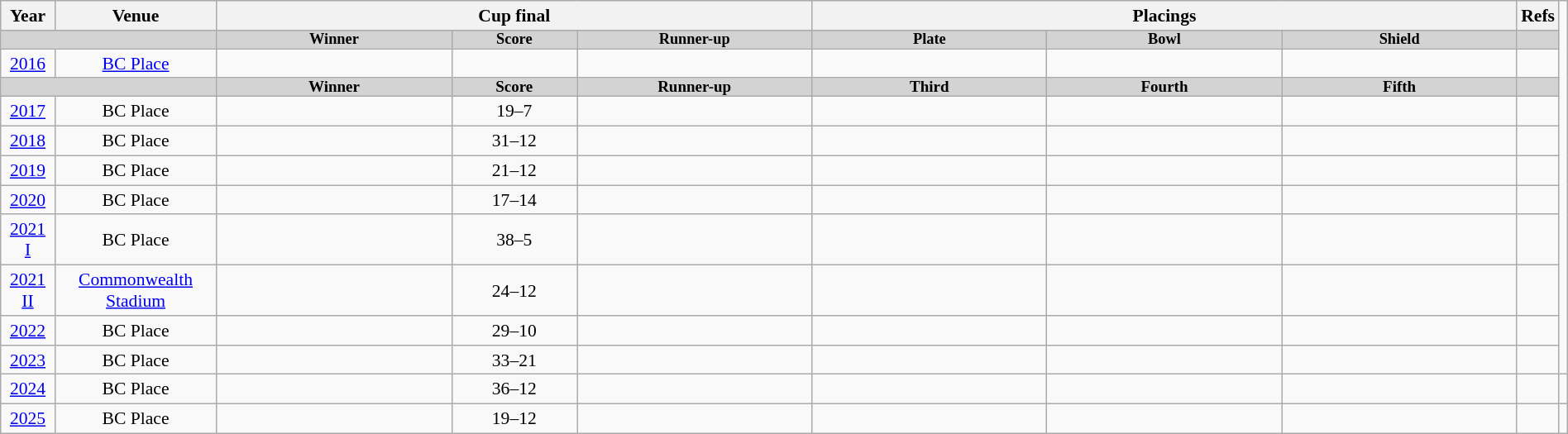<table class="wikitable" style="font-size:90%; width: 100%; text-align: center;">
<tr>
<th>Year</th>
<th>Venue</th>
<th colspan=3>Cup final</th>
<th colspan=3>Placings</th>
<th>Refs</th>
</tr>
<tr bgcolor=lightgrey style="line-height:9px; font-size:85%; padding:0px;">
<td style="border-right:0px;"></td>
<td style="border-left:0px;"></td>
<td width=15% style="font-weight:bold;">Winner</td>
<td width=8%  style="font-weight:bold;">Score</td>
<td width=15% style="font-weight:bold;">Runner-up</td>
<td width=15% style="font-weight:bold;">Plate</td>
<td width=15% style="font-weight:bold;">Bowl</td>
<td width=15% style="font-weight:bold;">Shield</td>
<td></td>
</tr>
<tr>
<td><a href='#'>2016</a></td>
<td><a href='#'>BC Place</a></td>
<td></td>
<td></td>
<td></td>
<td></td>
<td></td>
<td></td>
<td></td>
</tr>
<tr bgcolor=lightgrey style="line-height:9px; font-size:88%; font-weight:bold; padding:0px;">
<td style="border-right:0px;"></td>
<td style="border-left:0px;"></td>
<td>Winner</td>
<td>Score</td>
<td>Runner-up</td>
<td>Third</td>
<td>Fourth</td>
<td>Fifth</td>
<td></td>
</tr>
<tr>
<td><a href='#'>2017</a></td>
<td>BC Place</td>
<td></td>
<td>19–7</td>
<td></td>
<td></td>
<td></td>
<td></td>
<td></td>
</tr>
<tr>
<td><a href='#'>2018</a></td>
<td>BC Place</td>
<td></td>
<td>31–12</td>
<td></td>
<td></td>
<td></td>
<td></td>
<td></td>
</tr>
<tr>
<td><a href='#'>2019</a></td>
<td>BC Place</td>
<td></td>
<td>21–12</td>
<td></td>
<td></td>
<td></td>
<td></td>
<td></td>
</tr>
<tr>
<td><a href='#'>2020</a></td>
<td>BC Place</td>
<td></td>
<td>17–14</td>
<td></td>
<td></td>
<td></td>
<td></td>
<td></td>
</tr>
<tr>
<td><a href='#'>2021 I</a></td>
<td>BC Place</td>
<td></td>
<td>38–5</td>
<td></td>
<td></td>
<td></td>
<td></td>
<td></td>
</tr>
<tr>
<td><a href='#'>2021 II</a></td>
<td><a href='#'>Commonwealth Stadium</a></td>
<td></td>
<td>24–12</td>
<td></td>
<td></td>
<td></td>
<td></td>
<td></td>
</tr>
<tr>
<td><a href='#'>2022</a></td>
<td>BC Place</td>
<td></td>
<td>29–10</td>
<td></td>
<td></td>
<td></td>
<td></td>
<td></td>
</tr>
<tr>
<td><a href='#'>2023</a></td>
<td>BC Place</td>
<td></td>
<td>33–21</td>
<td></td>
<td></td>
<td></td>
<td></td>
<td></td>
</tr>
<tr>
<td><a href='#'>2024</a></td>
<td>BC Place</td>
<td></td>
<td>36–12</td>
<td></td>
<td></td>
<td></td>
<td></td>
<td></td>
<td></td>
</tr>
<tr>
<td><a href='#'>2025</a></td>
<td>BC Place</td>
<td></td>
<td>19–12</td>
<td></td>
<td></td>
<td></td>
<td></td>
<td></td>
</tr>
</table>
